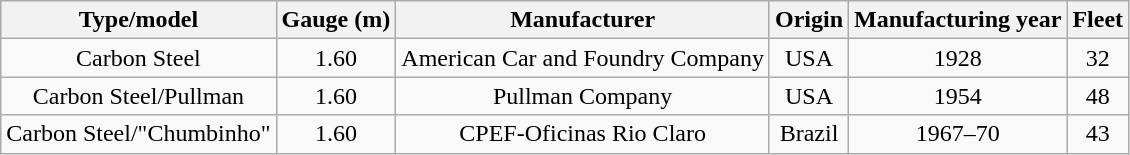<table class="wikitable" style="text-align:center">
<tr>
<th>Type/model</th>
<th>Gauge (m)</th>
<th>Manufacturer</th>
<th>Origin</th>
<th>Manufacturing year</th>
<th>Fleet</th>
</tr>
<tr>
<td>Carbon Steel</td>
<td>1.60</td>
<td>American Car and Foundry Company</td>
<td>USA</td>
<td>1928</td>
<td>32</td>
</tr>
<tr>
<td>Carbon Steel/Pullman</td>
<td>1.60</td>
<td>Pullman Company</td>
<td>USA</td>
<td>1954</td>
<td>48</td>
</tr>
<tr>
<td>Carbon Steel/"Chumbinho"</td>
<td>1.60</td>
<td>CPEF-Oficinas Rio Claro</td>
<td>Brazil</td>
<td>1967–70</td>
<td>43</td>
</tr>
</table>
